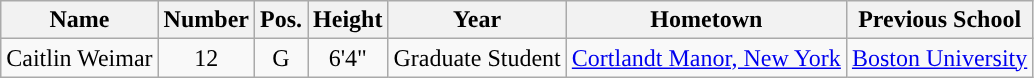<table class="wikitable sortable" border="1" style="text-align: center;">
<tr align=center>
<th>Name</th>
<th>Number</th>
<th>Pos.</th>
<th>Height</th>
<th>Year</th>
<th>Hometown</th>
<th>Previous School</th>
</tr>
<tr>
<td>Caitlin Weimar</td>
<td>12</td>
<td>G</td>
<td>6'4"</td>
<td>Graduate Student</td>
<td><a href='#'>Cortlandt Manor, New York</a></td>
<td><a href='#'>Boston University</a></td>
</tr>
</table>
